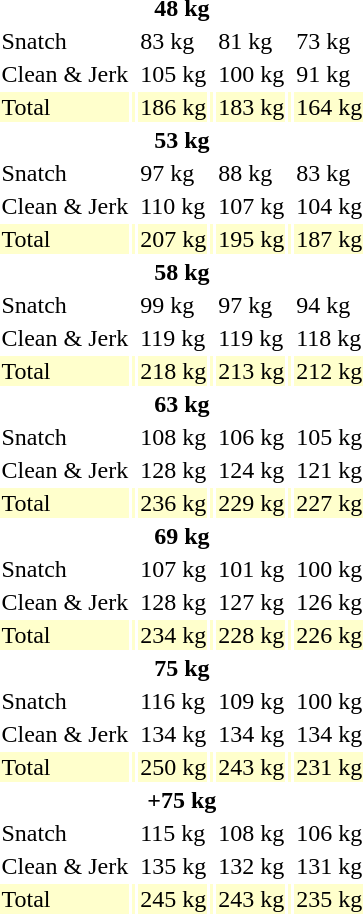<table>
<tr>
<th colspan=7>48 kg</th>
</tr>
<tr>
<td>Snatch</td>
<td></td>
<td>83 kg</td>
<td></td>
<td>81 kg</td>
<td></td>
<td>73 kg</td>
</tr>
<tr>
<td>Clean & Jerk</td>
<td></td>
<td>105 kg</td>
<td></td>
<td>100 kg</td>
<td></td>
<td>91 kg</td>
</tr>
<tr bgcolor=ffffcc>
<td>Total</td>
<td></td>
<td>186 kg</td>
<td></td>
<td>183 kg</td>
<td></td>
<td>164 kg</td>
</tr>
<tr>
<th colspan=7>53 kg</th>
</tr>
<tr>
<td>Snatch</td>
<td></td>
<td>97 kg</td>
<td></td>
<td>88 kg</td>
<td></td>
<td>83 kg</td>
</tr>
<tr>
<td>Clean & Jerk</td>
<td></td>
<td>110 kg</td>
<td></td>
<td>107 kg</td>
<td></td>
<td>104 kg</td>
</tr>
<tr bgcolor=ffffcc>
<td>Total</td>
<td></td>
<td>207 kg</td>
<td></td>
<td>195 kg</td>
<td></td>
<td>187 kg</td>
</tr>
<tr>
<th colspan=7>58 kg</th>
</tr>
<tr>
<td>Snatch</td>
<td></td>
<td>99 kg</td>
<td></td>
<td>97 kg</td>
<td></td>
<td>94 kg</td>
</tr>
<tr>
<td>Clean & Jerk</td>
<td></td>
<td>119 kg</td>
<td></td>
<td>119 kg</td>
<td></td>
<td>118 kg</td>
</tr>
<tr bgcolor=ffffcc>
<td>Total</td>
<td></td>
<td>218 kg</td>
<td></td>
<td>213 kg</td>
<td></td>
<td>212 kg</td>
</tr>
<tr>
<th colspan=7>63 kg</th>
</tr>
<tr>
<td>Snatch</td>
<td></td>
<td>108 kg</td>
<td></td>
<td>106 kg</td>
<td></td>
<td>105 kg</td>
</tr>
<tr>
<td>Clean & Jerk</td>
<td></td>
<td>128 kg</td>
<td></td>
<td>124 kg</td>
<td></td>
<td>121 kg</td>
</tr>
<tr bgcolor=ffffcc>
<td>Total</td>
<td></td>
<td>236 kg</td>
<td></td>
<td>229 kg</td>
<td></td>
<td>227 kg</td>
</tr>
<tr>
<th colspan=7>69 kg</th>
</tr>
<tr>
<td>Snatch</td>
<td></td>
<td>107 kg</td>
<td></td>
<td>101 kg</td>
<td></td>
<td>100 kg</td>
</tr>
<tr>
<td>Clean & Jerk</td>
<td></td>
<td>128 kg</td>
<td></td>
<td>127 kg</td>
<td></td>
<td>126 kg</td>
</tr>
<tr bgcolor=ffffcc>
<td>Total</td>
<td></td>
<td>234 kg</td>
<td></td>
<td>228 kg</td>
<td></td>
<td>226 kg</td>
</tr>
<tr>
<th colspan=7>75 kg</th>
</tr>
<tr>
<td>Snatch</td>
<td></td>
<td>116 kg</td>
<td></td>
<td>109 kg</td>
<td></td>
<td>100 kg</td>
</tr>
<tr>
<td>Clean & Jerk</td>
<td></td>
<td>134 kg</td>
<td></td>
<td>134 kg</td>
<td></td>
<td>134 kg</td>
</tr>
<tr bgcolor=ffffcc>
<td>Total</td>
<td></td>
<td>250 kg</td>
<td></td>
<td>243 kg</td>
<td></td>
<td>231 kg</td>
</tr>
<tr>
<th colspan=7>+75 kg</th>
</tr>
<tr>
<td>Snatch</td>
<td></td>
<td>115 kg</td>
<td></td>
<td>108 kg</td>
<td></td>
<td>106 kg</td>
</tr>
<tr>
<td>Clean & Jerk</td>
<td></td>
<td>135 kg</td>
<td></td>
<td>132 kg</td>
<td></td>
<td>131 kg</td>
</tr>
<tr bgcolor=ffffcc>
<td>Total</td>
<td></td>
<td>245 kg</td>
<td></td>
<td>243 kg</td>
<td></td>
<td>235 kg</td>
</tr>
</table>
